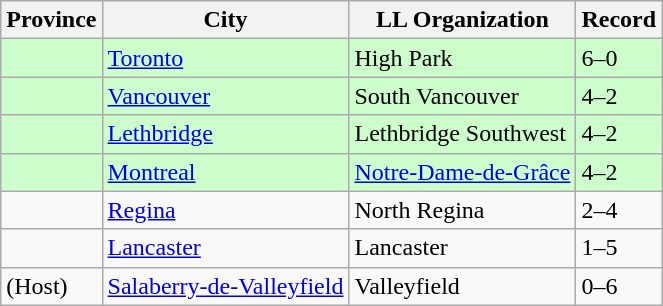<table class="wikitable">
<tr>
<th>Province</th>
<th>City</th>
<th>LL Organization</th>
<th>Record</th>
</tr>
<tr bgcolor="ccffcc">
<td><strong></strong></td>
<td><a href='#'>Toronto</a></td>
<td>High Park</td>
<td>6–0</td>
</tr>
<tr bgcolor="ccffcc">
<td><strong></strong></td>
<td><a href='#'>Vancouver</a></td>
<td>South Vancouver</td>
<td>4–2</td>
</tr>
<tr bgcolor="ccffcc">
<td><strong></strong></td>
<td><a href='#'>Lethbridge</a></td>
<td>Lethbridge Southwest</td>
<td>4–2</td>
</tr>
<tr bgcolor="ccffcc">
<td><strong></strong></td>
<td><a href='#'>Montreal</a></td>
<td><a href='#'>Notre-Dame-de-Grâce</a></td>
<td>4–2</td>
</tr>
<tr>
<td><strong></strong></td>
<td><a href='#'>Regina</a></td>
<td>North Regina</td>
<td>2–4</td>
</tr>
<tr>
<td><strong></strong></td>
<td><a href='#'>Lancaster</a></td>
<td>Lancaster</td>
<td>1–5</td>
</tr>
<tr>
<td><strong></strong> (Host)</td>
<td><a href='#'>Salaberry-de-Valleyfield</a></td>
<td>Valleyfield</td>
<td>0–6</td>
</tr>
</table>
